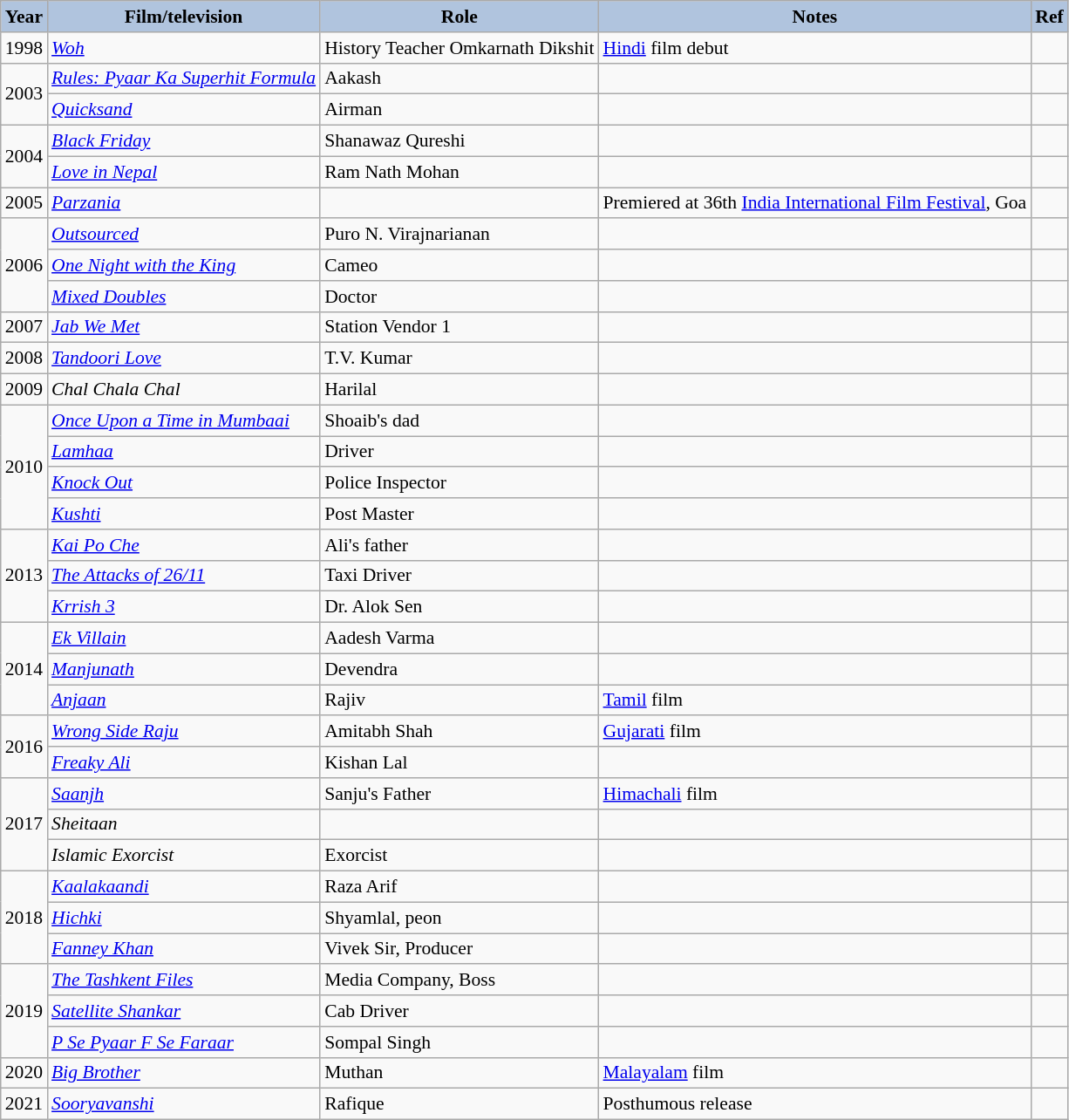<table class="wikitable" style="font-size:90%;">
<tr>
<th style="background:#B0C4DE;">Year</th>
<th style="background:#B0C4DE;">Film/television</th>
<th style="background:#B0C4DE;">Role</th>
<th style="background:#B0C4DE;">Notes</th>
<th style="background:#B0C4DE;">Ref</th>
</tr>
<tr>
<td>1998</td>
<td><em><a href='#'>Woh</a></em></td>
<td>History Teacher Omkarnath Dikshit</td>
<td><a href='#'>Hindi</a> film debut</td>
<td></td>
</tr>
<tr>
<td rowspan="2">2003</td>
<td><em><a href='#'>Rules: Pyaar Ka Superhit Formula</a></em></td>
<td>Aakash</td>
<td></td>
<td></td>
</tr>
<tr>
<td><em><a href='#'>Quicksand</a></em></td>
<td>Airman</td>
<td></td>
<td></td>
</tr>
<tr>
<td rowspan=2>2004</td>
<td><em><a href='#'>Black Friday</a></em></td>
<td>Shanawaz Qureshi</td>
<td></td>
<td></td>
</tr>
<tr>
<td><em><a href='#'>Love in Nepal</a></em></td>
<td>Ram Nath Mohan</td>
<td></td>
<td></td>
</tr>
<tr>
<td>2005</td>
<td><em><a href='#'>Parzania</a></em></td>
<td></td>
<td>Premiered at 36th <a href='#'>India International Film Festival</a>, Goa</td>
<td></td>
</tr>
<tr>
<td rowspan=3>2006</td>
<td><em><a href='#'>Outsourced</a></em></td>
<td>Puro N. Virajnarianan</td>
<td></td>
<td></td>
</tr>
<tr>
<td><em><a href='#'>One Night with the King</a></em></td>
<td>Cameo</td>
<td></td>
<td></td>
</tr>
<tr>
<td><em><a href='#'>Mixed Doubles</a></em></td>
<td>Doctor</td>
<td></td>
<td></td>
</tr>
<tr>
<td>2007</td>
<td><em><a href='#'>Jab We Met</a></em></td>
<td>Station Vendor 1</td>
<td></td>
<td></td>
</tr>
<tr>
<td>2008</td>
<td><em><a href='#'>Tandoori Love</a></em></td>
<td>T.V. Kumar</td>
<td></td>
<td></td>
</tr>
<tr>
<td>2009</td>
<td><em>Chal Chala Chal</em></td>
<td>Harilal</td>
<td></td>
<td></td>
</tr>
<tr>
<td rowspan=4>2010</td>
<td><em><a href='#'>Once Upon a Time in Mumbaai</a></em></td>
<td>Shoaib's dad</td>
<td></td>
<td></td>
</tr>
<tr>
<td><em><a href='#'>Lamhaa</a></em></td>
<td>Driver</td>
<td></td>
<td></td>
</tr>
<tr>
<td><em><a href='#'>Knock Out</a></em></td>
<td>Police Inspector</td>
<td></td>
<td></td>
</tr>
<tr>
<td><em><a href='#'>Kushti</a></em></td>
<td>Post Master</td>
<td></td>
<td></td>
</tr>
<tr>
<td rowspan=3>2013</td>
<td><em><a href='#'>Kai Po Che</a></em></td>
<td>Ali's father</td>
<td></td>
<td></td>
</tr>
<tr>
<td><em><a href='#'>The Attacks of 26/11</a></em></td>
<td>Taxi Driver</td>
<td></td>
<td></td>
</tr>
<tr>
<td><em><a href='#'>Krrish 3</a></em></td>
<td>Dr. Alok Sen</td>
<td></td>
<td></td>
</tr>
<tr>
<td rowspan="3">2014</td>
<td><em><a href='#'>Ek Villain</a></em></td>
<td>Aadesh Varma</td>
<td></td>
<td></td>
</tr>
<tr>
<td><em><a href='#'>Manjunath</a></em></td>
<td>Devendra</td>
<td></td>
<td></td>
</tr>
<tr>
<td><a href='#'><em>Anjaan</em></a></td>
<td>Rajiv</td>
<td><a href='#'>Tamil</a> film</td>
<td></td>
</tr>
<tr>
<td rowspan="2">2016</td>
<td><em><a href='#'>Wrong Side Raju</a></em></td>
<td>Amitabh Shah</td>
<td><a href='#'>Gujarati</a> film</td>
<td></td>
</tr>
<tr>
<td><em><a href='#'>Freaky Ali</a></em></td>
<td>Kishan Lal</td>
<td></td>
<td></td>
</tr>
<tr>
<td rowspan="3">2017</td>
<td><em><a href='#'>Saanjh</a></em></td>
<td>Sanju's Father</td>
<td><a href='#'>Himachali</a> film</td>
<td></td>
</tr>
<tr>
<td><em>Sheitaan</em></td>
<td></td>
<td></td>
<td></td>
</tr>
<tr>
<td><em>Islamic Exorcist</em></td>
<td>Exorcist</td>
<td></td>
<td></td>
</tr>
<tr>
<td rowspan="3">2018</td>
<td><em><a href='#'>Kaalakaandi</a></em></td>
<td>Raza Arif</td>
<td></td>
<td></td>
</tr>
<tr>
<td><em><a href='#'>Hichki</a></em></td>
<td>Shyamlal, peon</td>
<td></td>
<td></td>
</tr>
<tr>
<td><em><a href='#'>Fanney Khan</a></em></td>
<td>Vivek Sir, Producer</td>
<td></td>
<td></td>
</tr>
<tr>
<td rowspan="3">2019</td>
<td><em><a href='#'>The Tashkent Files</a></em></td>
<td>Media Company, Boss</td>
<td></td>
<td></td>
</tr>
<tr>
<td><em><a href='#'>Satellite Shankar</a></em></td>
<td>Cab Driver</td>
<td></td>
<td></td>
</tr>
<tr>
<td><em><a href='#'>P Se Pyaar F Se Faraar</a></em></td>
<td>Sompal Singh</td>
<td></td>
<td></td>
</tr>
<tr>
<td rowspan="1">2020</td>
<td><em><a href='#'>Big Brother</a></em></td>
<td>Muthan</td>
<td><a href='#'>Malayalam</a> film</td>
<td></td>
</tr>
<tr>
<td>2021</td>
<td><em><a href='#'>Sooryavanshi</a></em></td>
<td>Rafique</td>
<td>Posthumous release</td>
<td></td>
</tr>
</table>
